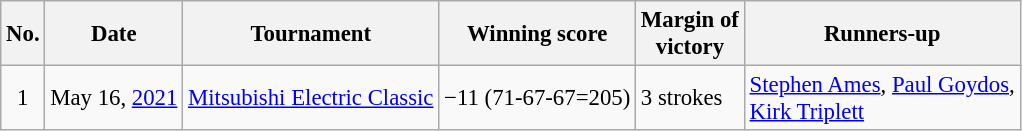<table class="wikitable" style="font-size:95%;">
<tr>
<th>No.</th>
<th>Date</th>
<th>Tournament</th>
<th>Winning score</th>
<th>Margin of<br>victory</th>
<th>Runners-up</th>
</tr>
<tr>
<td align=center>1</td>
<td align=right>May 16, <a href='#'>2021</a></td>
<td><a href='#'>Mitsubishi Electric Classic</a></td>
<td>−11 (71-67-67=205)</td>
<td>3 strokes</td>
<td> <a href='#'>Stephen Ames</a>,  <a href='#'>Paul Goydos</a>,<br> <a href='#'>Kirk Triplett</a></td>
</tr>
</table>
